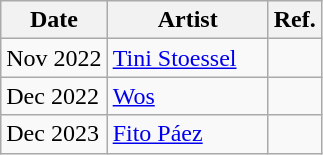<table class= wikitable>
<tr>
<th>Date</th>
<th width=100px>Artist</th>
<th>Ref.</th>
</tr>
<tr>
<td>Nov 2022</td>
<td><a href='#'>Tini Stoessel</a></td>
<td></td>
</tr>
<tr>
<td>Dec 2022</td>
<td><a href='#'>Wos</a></td>
<td></td>
</tr>
<tr>
<td>Dec 2023</td>
<td><a href='#'>Fito Páez</a></td>
<td></td>
</tr>
</table>
